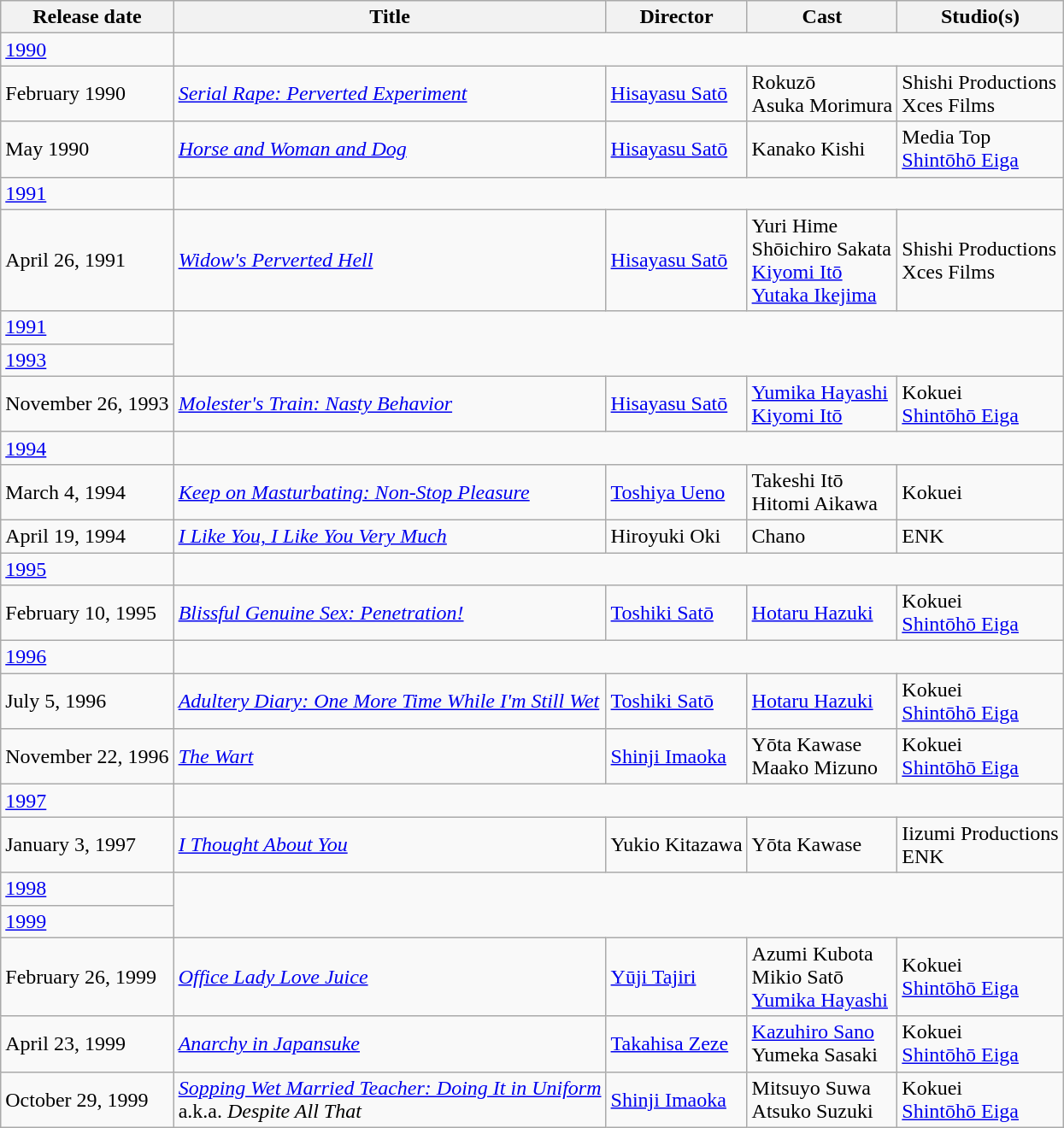<table class="wikitable">
<tr>
<th>Release date</th>
<th>Title</th>
<th>Director</th>
<th>Cast</th>
<th>Studio(s)</th>
</tr>
<tr>
<td><a href='#'>1990</a></td>
</tr>
<tr>
<td>February 1990</td>
<td><em><a href='#'>Serial Rape: Perverted Experiment</a></em></td>
<td><a href='#'>Hisayasu Satō</a></td>
<td>Rokuzō<br>Asuka Morimura</td>
<td>Shishi Productions<br>Xces Films</td>
</tr>
<tr>
<td>May 1990</td>
<td><em><a href='#'>Horse and Woman and Dog</a></em></td>
<td><a href='#'>Hisayasu Satō</a></td>
<td>Kanako Kishi</td>
<td>Media Top<br><a href='#'>Shintōhō Eiga</a></td>
</tr>
<tr>
<td><a href='#'>1991</a></td>
</tr>
<tr>
<td>April 26, 1991</td>
<td><em><a href='#'>Widow's Perverted Hell</a></em></td>
<td><a href='#'>Hisayasu Satō</a></td>
<td>Yuri Hime<br>Shōichiro Sakata<br><a href='#'>Kiyomi Itō</a><br><a href='#'>Yutaka Ikejima</a></td>
<td>Shishi Productions<br>Xces Films</td>
</tr>
<tr>
<td><a href='#'>1991</a></td>
</tr>
<tr>
<td><a href='#'>1993</a></td>
</tr>
<tr>
<td>November 26, 1993</td>
<td><em><a href='#'>Molester's Train: Nasty Behavior</a></em></td>
<td><a href='#'>Hisayasu Satō</a></td>
<td><a href='#'>Yumika Hayashi</a><br><a href='#'>Kiyomi Itō</a></td>
<td>Kokuei<br><a href='#'>Shintōhō Eiga</a></td>
</tr>
<tr>
<td><a href='#'>1994</a></td>
</tr>
<tr>
<td>March 4, 1994</td>
<td><em><a href='#'>Keep on Masturbating: Non-Stop Pleasure</a></em></td>
<td><a href='#'>Toshiya Ueno</a></td>
<td>Takeshi Itō<br>Hitomi Aikawa</td>
<td>Kokuei</td>
</tr>
<tr>
<td>April 19, 1994</td>
<td><em><a href='#'>I Like You, I Like You Very Much</a></em></td>
<td>Hiroyuki Oki</td>
<td>Chano</td>
<td>ENK</td>
</tr>
<tr>
<td><a href='#'>1995</a></td>
</tr>
<tr>
<td>February 10, 1995</td>
<td><em><a href='#'>Blissful Genuine Sex: Penetration!</a></em></td>
<td><a href='#'>Toshiki Satō</a></td>
<td><a href='#'>Hotaru Hazuki</a></td>
<td>Kokuei <br><a href='#'>Shintōhō Eiga</a></td>
</tr>
<tr>
<td><a href='#'>1996</a></td>
</tr>
<tr>
<td>July 5, 1996</td>
<td><em><a href='#'>Adultery Diary: One More Time While I'm Still Wet</a></em></td>
<td><a href='#'>Toshiki Satō</a></td>
<td><a href='#'>Hotaru Hazuki</a></td>
<td>Kokuei<br><a href='#'>Shintōhō Eiga</a></td>
</tr>
<tr>
<td>November 22, 1996</td>
<td><em><a href='#'>The Wart</a></em></td>
<td><a href='#'>Shinji Imaoka</a></td>
<td>Yōta Kawase<br>Maako Mizuno</td>
<td>Kokuei<br><a href='#'>Shintōhō Eiga</a></td>
</tr>
<tr>
<td><a href='#'>1997</a></td>
</tr>
<tr>
<td>January 3, 1997</td>
<td><em><a href='#'>I Thought About You</a></em></td>
<td>Yukio Kitazawa</td>
<td>Yōta Kawase</td>
<td>Iizumi Productions <br>ENK</td>
</tr>
<tr>
<td><a href='#'>1998</a></td>
</tr>
<tr>
<td><a href='#'>1999</a></td>
</tr>
<tr>
<td>February 26, 1999</td>
<td><em><a href='#'>Office Lady Love Juice</a></em></td>
<td><a href='#'>Yūji Tajiri</a></td>
<td>Azumi Kubota<br>Mikio Satō<br><a href='#'>Yumika Hayashi</a></td>
<td>Kokuei <br><a href='#'>Shintōhō Eiga</a></td>
</tr>
<tr>
<td>April 23, 1999</td>
<td><em><a href='#'>Anarchy in Japansuke</a></em></td>
<td><a href='#'>Takahisa Zeze</a></td>
<td><a href='#'>Kazuhiro Sano</a><br>Yumeka Sasaki</td>
<td>Kokuei <br><a href='#'>Shintōhō Eiga</a></td>
</tr>
<tr>
<td>October 29, 1999</td>
<td><em><a href='#'>Sopping Wet Married Teacher: Doing It in Uniform</a></em><br>a.k.a. <em>Despite All That</em></td>
<td><a href='#'>Shinji Imaoka</a></td>
<td>Mitsuyo Suwa<br>Atsuko Suzuki</td>
<td>Kokuei<br><a href='#'>Shintōhō Eiga</a></td>
</tr>
</table>
